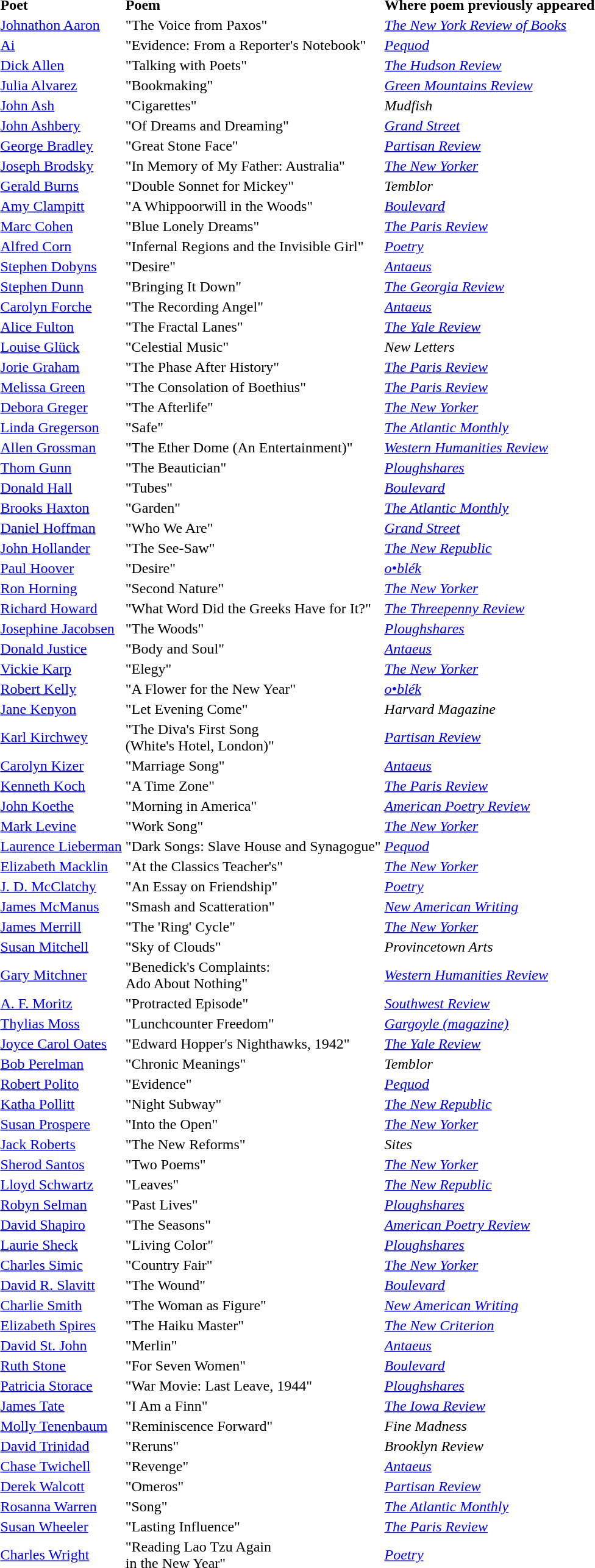<table>
<tr>
<td><strong>Poet</strong></td>
<td><strong>Poem</strong></td>
<td><strong>Where poem previously appeared</strong></td>
</tr>
<tr>
<td><a href='#'>Johnathon Aaron</a></td>
<td>"The Voice from Paxos"</td>
<td><em><a href='#'>The New York Review of Books</a></em></td>
</tr>
<tr>
<td><a href='#'>Ai</a></td>
<td>"Evidence: From a Reporter's Notebook"</td>
<td><em><a href='#'>Pequod</a></em></td>
</tr>
<tr>
<td><a href='#'>Dick Allen</a></td>
<td>"Talking with Poets"</td>
<td><em><a href='#'>The Hudson Review</a></em></td>
</tr>
<tr>
<td><a href='#'>Julia Alvarez</a></td>
<td>"Bookmaking"</td>
<td><em><a href='#'>Green Mountains Review</a></em></td>
</tr>
<tr>
<td><a href='#'>John Ash</a></td>
<td>"Cigarettes"</td>
<td><em>Mudfish</em></td>
</tr>
<tr>
<td><a href='#'>John Ashbery</a></td>
<td>"Of Dreams and Dreaming"</td>
<td><em><a href='#'>Grand Street</a></em></td>
</tr>
<tr>
<td><a href='#'>George Bradley</a></td>
<td>"Great Stone Face"</td>
<td><em><a href='#'>Partisan Review</a></em></td>
</tr>
<tr>
<td><a href='#'>Joseph Brodsky</a></td>
<td>"In Memory of My Father: Australia"</td>
<td><em><a href='#'>The New Yorker</a></em></td>
</tr>
<tr>
<td><a href='#'>Gerald Burns</a></td>
<td>"Double Sonnet for Mickey"</td>
<td><em>Temblor</em></td>
</tr>
<tr>
<td><a href='#'>Amy Clampitt</a></td>
<td>"A Whippoorwill in the Woods"</td>
<td><em><a href='#'>Boulevard</a></em></td>
</tr>
<tr>
<td><a href='#'>Marc Cohen</a></td>
<td>"Blue Lonely Dreams"</td>
<td><em><a href='#'>The Paris Review</a></em></td>
</tr>
<tr>
<td><a href='#'>Alfred Corn</a></td>
<td>"Infernal Regions and the Invisible Girl"</td>
<td><em><a href='#'>Poetry</a></em></td>
</tr>
<tr>
<td><a href='#'>Stephen Dobyns</a></td>
<td>"Desire"</td>
<td><em><a href='#'>Antaeus</a></em></td>
</tr>
<tr>
<td><a href='#'>Stephen Dunn</a></td>
<td>"Bringing It Down"</td>
<td><em><a href='#'>The Georgia Review</a></em></td>
</tr>
<tr>
<td><a href='#'>Carolyn Forche</a></td>
<td>"The Recording Angel"</td>
<td><em><a href='#'>Antaeus</a></em></td>
</tr>
<tr>
<td><a href='#'>Alice Fulton</a></td>
<td>"The Fractal Lanes"</td>
<td><em><a href='#'>The Yale Review</a></em></td>
</tr>
<tr>
<td><a href='#'>Louise Glück</a></td>
<td>"Celestial Music"</td>
<td><em>New Letters</em></td>
</tr>
<tr>
<td><a href='#'>Jorie Graham</a></td>
<td>"The Phase After History"</td>
<td><em><a href='#'>The Paris Review</a></em></td>
</tr>
<tr>
<td><a href='#'>Melissa Green</a></td>
<td>"The Consolation of Boethius"</td>
<td><em><a href='#'>The Paris Review</a></em></td>
</tr>
<tr>
<td><a href='#'>Debora Greger</a></td>
<td>"The Afterlife"</td>
<td><em><a href='#'>The New Yorker</a></em></td>
</tr>
<tr>
<td><a href='#'>Linda Gregerson</a></td>
<td>"Safe"</td>
<td><em><a href='#'>The Atlantic Monthly</a></em></td>
</tr>
<tr>
<td><a href='#'>Allen Grossman</a></td>
<td>"The Ether Dome (An Entertainment)"</td>
<td><em><a href='#'>Western Humanities Review</a></em></td>
</tr>
<tr>
<td><a href='#'>Thom Gunn</a></td>
<td>"The Beautician"</td>
<td><em><a href='#'>Ploughshares</a></em></td>
</tr>
<tr>
<td><a href='#'>Donald Hall</a></td>
<td>"Tubes"</td>
<td><em><a href='#'>Boulevard</a></em></td>
</tr>
<tr>
<td><a href='#'>Brooks Haxton</a></td>
<td>"Garden"</td>
<td><em><a href='#'>The Atlantic Monthly</a></em></td>
</tr>
<tr>
<td><a href='#'>Daniel Hoffman</a></td>
<td>"Who We Are"</td>
<td><em><a href='#'>Grand Street</a></em></td>
</tr>
<tr>
<td><a href='#'>John Hollander</a></td>
<td>"The See-Saw"</td>
<td><em><a href='#'>The New Republic</a></em></td>
</tr>
<tr>
<td><a href='#'>Paul Hoover</a></td>
<td>"Desire"</td>
<td><em><a href='#'>o•blék</a></em></td>
</tr>
<tr>
<td><a href='#'>Ron Horning</a></td>
<td>"Second Nature"</td>
<td><em><a href='#'>The New Yorker</a></em></td>
</tr>
<tr>
<td><a href='#'>Richard Howard</a></td>
<td>"What Word Did the Greeks Have for It?"</td>
<td><em><a href='#'>The Threepenny Review</a></em></td>
</tr>
<tr>
<td><a href='#'>Josephine Jacobsen</a></td>
<td>"The Woods"</td>
<td><em><a href='#'>Ploughshares</a></em></td>
</tr>
<tr>
<td><a href='#'>Donald Justice</a></td>
<td>"Body and Soul"</td>
<td><em><a href='#'>Antaeus</a></em></td>
</tr>
<tr>
<td><a href='#'>Vickie Karp</a></td>
<td>"Elegy"</td>
<td><em><a href='#'>The New Yorker</a></em></td>
</tr>
<tr>
<td><a href='#'>Robert Kelly</a></td>
<td>"A Flower for the New Year"</td>
<td><em><a href='#'>o•blék</a></em></td>
</tr>
<tr>
<td><a href='#'>Jane Kenyon</a></td>
<td>"Let Evening Come"</td>
<td><em>Harvard Magazine</em></td>
</tr>
<tr>
<td><a href='#'>Karl Kirchwey</a></td>
<td>"The Diva's First Song<br> (White's Hotel, London)"</td>
<td><em><a href='#'>Partisan Review</a></em></td>
</tr>
<tr>
<td><a href='#'>Carolyn Kizer</a></td>
<td>"Marriage Song"</td>
<td><em><a href='#'>Antaeus</a></em></td>
</tr>
<tr>
<td><a href='#'>Kenneth Koch</a></td>
<td>"A Time Zone"</td>
<td><em><a href='#'>The Paris Review</a></em></td>
</tr>
<tr>
<td><a href='#'>John Koethe</a></td>
<td>"Morning in America"</td>
<td><em><a href='#'>American Poetry Review</a></em></td>
</tr>
<tr>
<td><a href='#'>Mark Levine</a></td>
<td>"Work Song"</td>
<td><em><a href='#'>The New Yorker</a></em></td>
</tr>
<tr>
<td><a href='#'>Laurence Lieberman</a></td>
<td>"Dark Songs: Slave House and Synagogue"</td>
<td><em><a href='#'>Pequod</a></em></td>
</tr>
<tr>
<td><a href='#'>Elizabeth Macklin</a></td>
<td>"At the Classics Teacher's"</td>
<td><em><a href='#'>The New Yorker</a></em></td>
</tr>
<tr>
<td><a href='#'>J. D. McClatchy</a></td>
<td>"An Essay on Friendship"</td>
<td><em><a href='#'>Poetry</a></em></td>
</tr>
<tr>
<td><a href='#'>James McManus</a></td>
<td>"Smash and Scatteration"</td>
<td><em><a href='#'>New American Writing</a></em></td>
</tr>
<tr>
<td><a href='#'>James Merrill</a></td>
<td>"The 'Ring' Cycle"</td>
<td><em><a href='#'>The New Yorker</a></em></td>
</tr>
<tr>
<td><a href='#'>Susan Mitchell</a></td>
<td>"Sky of Clouds"</td>
<td><em>Provincetown Arts</em></td>
</tr>
<tr>
<td><a href='#'>Gary Mitchner</a></td>
<td>"Benedick's Complaints:<br> Ado About Nothing"</td>
<td><em><a href='#'>Western Humanities Review</a></em></td>
</tr>
<tr>
<td><a href='#'>A. F. Moritz</a></td>
<td>"Protracted Episode"</td>
<td><em><a href='#'>Southwest Review</a></em></td>
</tr>
<tr>
<td><a href='#'>Thylias Moss</a></td>
<td>"Lunchcounter Freedom"</td>
<td><em><a href='#'>Gargoyle (magazine)</a></em></td>
</tr>
<tr>
<td><a href='#'>Joyce Carol Oates</a></td>
<td>"Edward Hopper's Nighthawks, 1942"</td>
<td><em><a href='#'>The Yale Review</a></em></td>
</tr>
<tr>
<td><a href='#'>Bob Perelman</a></td>
<td>"Chronic Meanings"</td>
<td><em>Temblor</em></td>
</tr>
<tr>
<td><a href='#'>Robert Polito</a></td>
<td>"Evidence"</td>
<td><em><a href='#'>Pequod</a></em></td>
</tr>
<tr>
<td><a href='#'>Katha Pollitt</a></td>
<td>"Night Subway"</td>
<td><em><a href='#'>The New Republic</a></em></td>
</tr>
<tr>
<td><a href='#'>Susan Prospere</a></td>
<td>"Into the Open"</td>
<td><em><a href='#'>The New Yorker</a></em></td>
</tr>
<tr>
<td><a href='#'>Jack Roberts</a></td>
<td>"The New Reforms"</td>
<td><em>Sites</em></td>
</tr>
<tr>
<td><a href='#'>Sherod Santos</a></td>
<td>"Two Poems"</td>
<td><em><a href='#'>The New Yorker</a></em></td>
</tr>
<tr>
<td><a href='#'>Lloyd Schwartz</a></td>
<td>"Leaves"</td>
<td><em><a href='#'>The New Republic</a></em></td>
</tr>
<tr>
<td><a href='#'>Robyn Selman</a></td>
<td>"Past Lives"</td>
<td><em><a href='#'>Ploughshares</a></em></td>
</tr>
<tr>
<td><a href='#'>David Shapiro</a></td>
<td>"The Seasons"</td>
<td><em><a href='#'>American Poetry Review</a></em></td>
</tr>
<tr>
<td><a href='#'>Laurie Sheck</a></td>
<td>"Living Color"</td>
<td><em><a href='#'>Ploughshares</a></em></td>
</tr>
<tr>
<td><a href='#'>Charles Simic</a></td>
<td>"Country Fair"</td>
<td><em><a href='#'>The New Yorker</a></em></td>
</tr>
<tr>
<td><a href='#'>David R. Slavitt</a></td>
<td>"The Wound"</td>
<td><em><a href='#'>Boulevard</a></em></td>
</tr>
<tr>
<td><a href='#'>Charlie Smith</a></td>
<td>"The Woman as Figure"</td>
<td><em><a href='#'>New American Writing</a></em></td>
</tr>
<tr>
<td><a href='#'>Elizabeth Spires</a></td>
<td>"The Haiku Master"</td>
<td><em><a href='#'>The New Criterion</a></em></td>
</tr>
<tr>
<td><a href='#'>David St. John</a></td>
<td>"Merlin"</td>
<td><em><a href='#'>Antaeus</a></em></td>
</tr>
<tr>
<td><a href='#'>Ruth Stone</a></td>
<td>"For Seven Women"</td>
<td><em><a href='#'>Boulevard</a></em></td>
</tr>
<tr>
<td><a href='#'>Patricia Storace</a></td>
<td>"War Movie: Last Leave, 1944"</td>
<td><em><a href='#'>Ploughshares</a></em></td>
</tr>
<tr>
<td><a href='#'>James Tate</a></td>
<td>"I Am a Finn"</td>
<td><em><a href='#'>The Iowa Review</a></em></td>
</tr>
<tr>
<td><a href='#'>Molly Tenenbaum</a></td>
<td>"Reminiscence Forward"</td>
<td><em>Fine Madness</em></td>
</tr>
<tr>
<td><a href='#'>David Trinidad</a></td>
<td>"Reruns"</td>
<td><em>Brooklyn Review</em></td>
</tr>
<tr>
<td><a href='#'>Chase Twichell</a></td>
<td>"Revenge"</td>
<td><em><a href='#'>Antaeus</a></em></td>
</tr>
<tr>
<td><a href='#'>Derek Walcott</a></td>
<td>"Omeros"</td>
<td><em><a href='#'>Partisan Review</a></em></td>
</tr>
<tr>
<td><a href='#'>Rosanna Warren</a></td>
<td>"Song"</td>
<td><em><a href='#'>The Atlantic Monthly</a></em></td>
</tr>
<tr>
<td><a href='#'>Susan Wheeler</a></td>
<td>"Lasting Influence"</td>
<td><em><a href='#'>The Paris Review</a></em></td>
</tr>
<tr>
<td><a href='#'>Charles Wright</a></td>
<td>"Reading Lao Tzu Again<br> in the New Year"</td>
<td><em><a href='#'>Poetry</a></em></td>
</tr>
<tr>
</tr>
</table>
